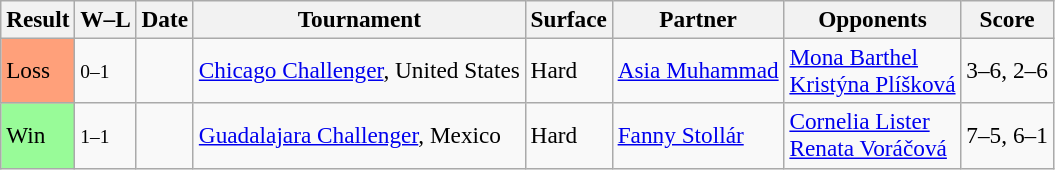<table class="sortable wikitable" style="font-size:97%">
<tr>
<th>Result</th>
<th class="unsortable">W–L</th>
<th>Date</th>
<th>Tournament</th>
<th>Surface</th>
<th>Partner</th>
<th>Opponents</th>
<th class="unsortable">Score</th>
</tr>
<tr>
<td style="background:#ffa07a;">Loss</td>
<td><small>0–1</small></td>
<td><a href='#'></a></td>
<td><a href='#'>Chicago Challenger</a>, United States</td>
<td>Hard</td>
<td> <a href='#'>Asia Muhammad</a></td>
<td> <a href='#'>Mona Barthel</a> <br>  <a href='#'>Kristýna Plíšková</a></td>
<td>3–6, 2–6</td>
</tr>
<tr>
<td style="background:#98fb98;">Win</td>
<td><small>1–1</small></td>
<td><a href='#'></a></td>
<td><a href='#'>Guadalajara Challenger</a>, Mexico</td>
<td>Hard</td>
<td> <a href='#'>Fanny Stollár</a></td>
<td> <a href='#'>Cornelia Lister</a> <br>  <a href='#'>Renata Voráčová</a></td>
<td>7–5, 6–1</td>
</tr>
</table>
